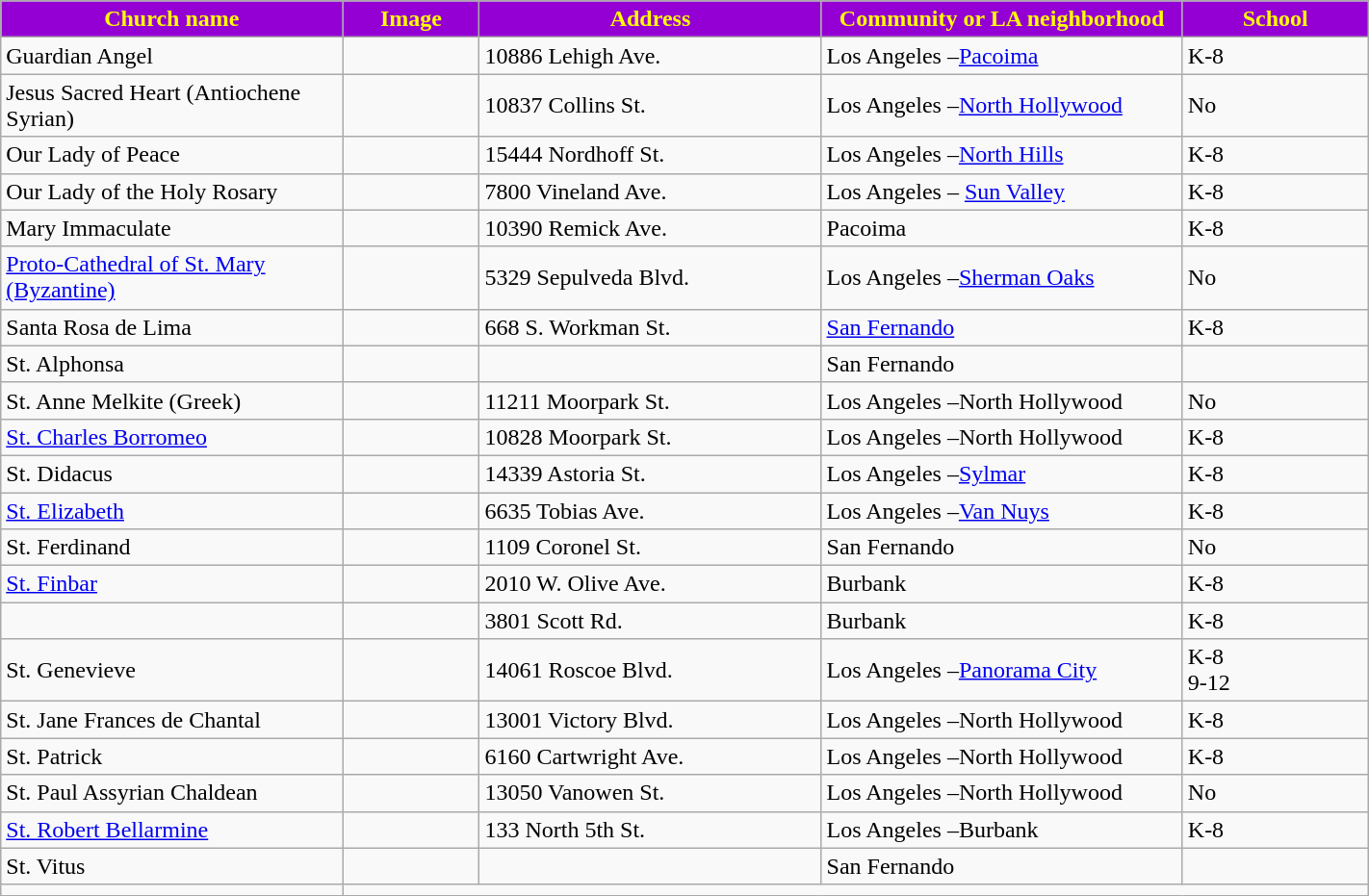<table class="wikitable sortable" style="width:75%">
<tr>
<th style="background:darkviolet; color:yellow;" width="25%"><strong>Church name</strong></th>
<th style="background:darkviolet; color:yellow;" width="10%"><strong>Image</strong></th>
<th style="background:darkviolet; color:yellow;" width="25%"><strong>Address</strong></th>
<th style="background:darkviolet; color:yellow;" width="15"><strong>Community or LA neighborhood</strong></th>
<th style="background:darkviolet; color:yellow;" width="15"><strong>School</strong></th>
</tr>
<tr>
<td>Guardian Angel</td>
<td></td>
<td>10886 Lehigh Ave.<br><small></small></td>
<td>Los Angeles –<a href='#'>Pacoima</a></td>
<td>K-8</td>
</tr>
<tr>
<td>Jesus Sacred Heart (Antiochene Syrian)</td>
<td></td>
<td>10837 Collins St.<br><small></small></td>
<td>Los Angeles –<a href='#'>North Hollywood</a></td>
<td>No</td>
</tr>
<tr>
<td>Our Lady of Peace</td>
<td></td>
<td>15444 Nordhoff St.<br><small></small></td>
<td>Los Angeles –<a href='#'>North Hills</a></td>
<td>K-8</td>
</tr>
<tr>
<td>Our Lady of the Holy Rosary</td>
<td></td>
<td>7800 Vineland Ave.<br><small></small></td>
<td>Los Angeles – <a href='#'>Sun Valley</a></td>
<td>K-8</td>
</tr>
<tr>
<td>Mary Immaculate</td>
<td></td>
<td>10390 Remick Ave.<br><small></small></td>
<td>Pacoima</td>
<td>K-8</td>
</tr>
<tr>
<td><a href='#'>Proto-Cathedral of St. Mary (Byzantine)</a></td>
<td></td>
<td>5329 Sepulveda Blvd.<br><small></small></td>
<td>Los Angeles –<a href='#'>Sherman Oaks</a></td>
<td>No</td>
</tr>
<tr>
<td>Santa Rosa de Lima</td>
<td></td>
<td>668 S. Workman St.<br><small></small></td>
<td><a href='#'>San Fernando</a></td>
<td>K-8</td>
</tr>
<tr>
<td>St. Alphonsa</td>
<td></td>
<td></td>
<td>San Fernando</td>
<td></td>
</tr>
<tr>
<td>St. Anne Melkite (Greek)</td>
<td></td>
<td>11211 Moorpark St.<br><small></small></td>
<td>Los Angeles –North Hollywood</td>
<td>No</td>
</tr>
<tr>
<td><a href='#'>St. Charles Borromeo</a></td>
<td></td>
<td>10828 Moorpark St.<br><small></small></td>
<td>Los Angeles –North Hollywood</td>
<td>K-8</td>
</tr>
<tr>
<td>St. Didacus</td>
<td></td>
<td>14339 Astoria St.<br><small></small></td>
<td>Los Angeles –<a href='#'>Sylmar</a></td>
<td>K-8</td>
</tr>
<tr>
<td><a href='#'>St. Elizabeth</a></td>
<td></td>
<td>6635 Tobias Ave.<br><small></small></td>
<td>Los Angeles –<a href='#'>Van Nuys</a></td>
<td>K-8</td>
</tr>
<tr>
<td>St. Ferdinand</td>
<td></td>
<td>1109 Coronel St.<br><small></small></td>
<td>San Fernando</td>
<td>No</td>
</tr>
<tr>
<td><a href='#'>St. Finbar</a></td>
<td></td>
<td>2010 W. Olive Ave.<br><small></small></td>
<td>Burbank</td>
<td>K-8</td>
</tr>
<tr>
<td></td>
<td></td>
<td>3801 Scott Rd.<br><small></small></td>
<td>Burbank</td>
<td>K-8 </td>
</tr>
<tr>
<td>St. Genevieve</td>
<td></td>
<td>14061 Roscoe Blvd.<br><small></small></td>
<td>Los Angeles –<a href='#'>Panorama City</a></td>
<td>K-8<br>9-12</td>
</tr>
<tr>
<td>St. Jane Frances de Chantal</td>
<td></td>
<td>13001 Victory Blvd.<br><small></small></td>
<td>Los Angeles –North Hollywood</td>
<td>K-8</td>
</tr>
<tr>
<td>St. Patrick</td>
<td></td>
<td>6160 Cartwright Ave.<br><small></small></td>
<td>Los Angeles –North Hollywood</td>
<td>K-8</td>
</tr>
<tr>
<td>St. Paul Assyrian Chaldean</td>
<td></td>
<td>13050 Vanowen St.<br><small></small></td>
<td>Los Angeles –North Hollywood</td>
<td>No</td>
</tr>
<tr>
<td><a href='#'>St. Robert Bellarmine</a></td>
<td></td>
<td>133 North 5th St.<br><small></small></td>
<td>Los Angeles –Burbank</td>
<td>K-8</td>
</tr>
<tr>
<td>St. Vitus</td>
<td></td>
<td></td>
<td>San Fernando</td>
<td></td>
</tr>
<tr ->
<td></td>
</tr>
</table>
